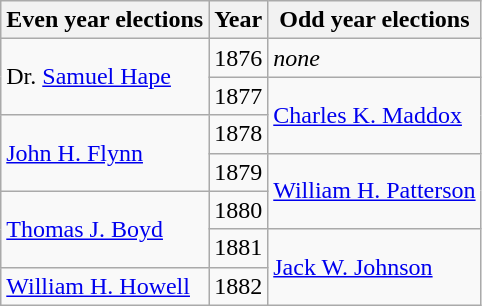<table class="wikitable">
<tr>
<th>Even year elections</th>
<th>Year</th>
<th>Odd year elections</th>
</tr>
<tr>
<td rowspan="2">Dr. <a href='#'>Samuel Hape</a></td>
<td>1876</td>
<td><em>none</em></td>
</tr>
<tr>
<td>1877</td>
<td rowspan="2"><a href='#'>Charles K. Maddox</a></td>
</tr>
<tr>
<td rowspan="2"><a href='#'>John H. Flynn</a></td>
<td>1878</td>
</tr>
<tr>
<td>1879</td>
<td rowspan="2"><a href='#'>William H. Patterson</a></td>
</tr>
<tr>
<td rowspan="2"><a href='#'>Thomas J. Boyd</a></td>
<td>1880</td>
</tr>
<tr>
<td>1881</td>
<td rowspan="2"><a href='#'>Jack W. Johnson</a></td>
</tr>
<tr>
<td rowspan="1"><a href='#'>William H. Howell</a></td>
<td>1882</td>
</tr>
</table>
